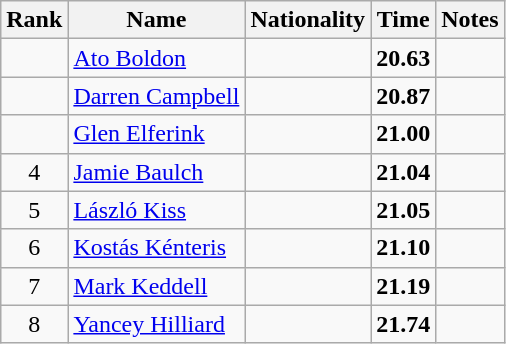<table class="wikitable sortable" style="text-align:center">
<tr>
<th>Rank</th>
<th>Name</th>
<th>Nationality</th>
<th>Time</th>
<th>Notes</th>
</tr>
<tr>
<td></td>
<td align=left><a href='#'>Ato Boldon</a></td>
<td align=left></td>
<td><strong>20.63</strong></td>
<td></td>
</tr>
<tr>
<td></td>
<td align=left><a href='#'>Darren Campbell</a></td>
<td align=left></td>
<td><strong>20.87</strong></td>
<td></td>
</tr>
<tr>
<td></td>
<td align=left><a href='#'>Glen Elferink</a></td>
<td align=left></td>
<td><strong>21.00</strong></td>
<td></td>
</tr>
<tr>
<td>4</td>
<td align=left><a href='#'>Jamie Baulch</a></td>
<td align=left></td>
<td><strong>21.04</strong></td>
<td></td>
</tr>
<tr>
<td>5</td>
<td align=left><a href='#'>László Kiss</a></td>
<td align=left></td>
<td><strong>21.05</strong></td>
<td></td>
</tr>
<tr>
<td>6</td>
<td align=left><a href='#'>Kostás Kénteris</a></td>
<td align=left></td>
<td><strong>21.10</strong></td>
<td></td>
</tr>
<tr>
<td>7</td>
<td align=left><a href='#'>Mark Keddell</a></td>
<td align=left></td>
<td><strong>21.19</strong></td>
<td></td>
</tr>
<tr>
<td>8</td>
<td align=left><a href='#'>Yancey Hilliard</a></td>
<td align=left></td>
<td><strong>21.74</strong></td>
<td></td>
</tr>
</table>
